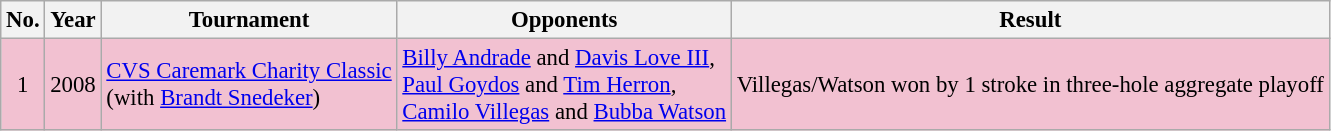<table class="wikitable" style="font-size:95%;">
<tr>
<th>No.</th>
<th>Year</th>
<th>Tournament</th>
<th>Opponents</th>
<th>Result</th>
</tr>
<tr style="background:#F2C1D1;">
<td align=center>1</td>
<td>2008</td>
<td><a href='#'>CVS Caremark Charity Classic</a><br>(with  <a href='#'>Brandt Snedeker</a>)</td>
<td> <a href='#'>Billy Andrade</a> and  <a href='#'>Davis Love III</a>,<br> <a href='#'>Paul Goydos</a> and  <a href='#'>Tim Herron</a>,<br> <a href='#'>Camilo Villegas</a> and  <a href='#'>Bubba Watson</a></td>
<td>Villegas/Watson won by 1 stroke in three-hole aggregate playoff</td>
</tr>
</table>
